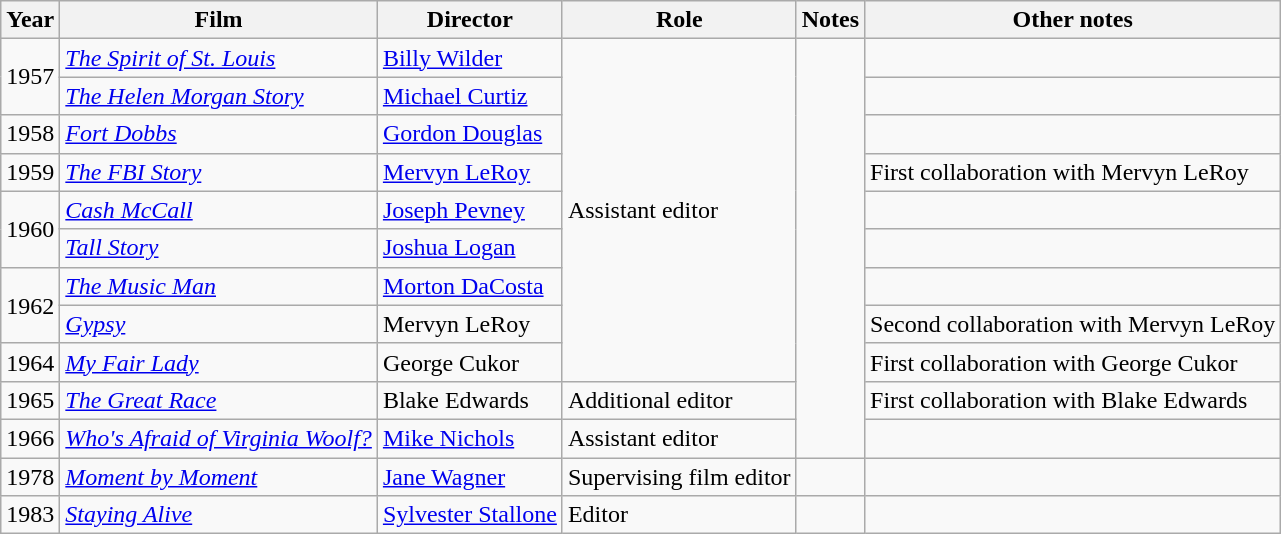<table class="wikitable">
<tr>
<th>Year</th>
<th>Film</th>
<th>Director</th>
<th>Role</th>
<th>Notes</th>
<th>Other notes</th>
</tr>
<tr>
<td rowspan=2>1957</td>
<td><em><a href='#'>The Spirit of St. Louis</a></em></td>
<td><a href='#'>Billy Wilder</a></td>
<td rowspan=9>Assistant editor</td>
<td rowspan=11><small></small></td>
<td></td>
</tr>
<tr>
<td><em><a href='#'>The Helen Morgan Story</a></em></td>
<td><a href='#'>Michael Curtiz</a></td>
<td></td>
</tr>
<tr>
<td>1958</td>
<td><em><a href='#'>Fort Dobbs</a></em></td>
<td><a href='#'>Gordon Douglas</a></td>
<td></td>
</tr>
<tr>
<td>1959</td>
<td><em><a href='#'>The FBI Story</a></em></td>
<td><a href='#'>Mervyn LeRoy</a></td>
<td>First collaboration with Mervyn LeRoy</td>
</tr>
<tr>
<td rowspan=2>1960</td>
<td><em><a href='#'>Cash McCall</a></em></td>
<td><a href='#'>Joseph Pevney</a></td>
<td></td>
</tr>
<tr>
<td><em><a href='#'>Tall Story</a></em></td>
<td><a href='#'>Joshua Logan</a></td>
<td></td>
</tr>
<tr>
<td rowspan=2>1962</td>
<td><em><a href='#'>The Music Man</a></em></td>
<td><a href='#'>Morton DaCosta</a></td>
<td></td>
</tr>
<tr>
<td><em><a href='#'>Gypsy</a></em></td>
<td>Mervyn LeRoy</td>
<td>Second collaboration with Mervyn LeRoy</td>
</tr>
<tr>
<td>1964</td>
<td><em><a href='#'>My Fair Lady</a></em></td>
<td>George Cukor</td>
<td>First collaboration with George Cukor</td>
</tr>
<tr>
<td>1965</td>
<td><em><a href='#'>The Great Race</a></em></td>
<td>Blake Edwards</td>
<td>Additional editor</td>
<td>First collaboration with Blake Edwards</td>
</tr>
<tr>
<td>1966</td>
<td><em><a href='#'>Who's Afraid of Virginia Woolf?</a></em></td>
<td><a href='#'>Mike Nichols</a></td>
<td>Assistant editor</td>
<td></td>
</tr>
<tr>
<td>1978</td>
<td><em><a href='#'>Moment by Moment</a></em></td>
<td><a href='#'>Jane Wagner</a></td>
<td>Supervising film editor</td>
<td></td>
<td></td>
</tr>
<tr>
<td>1983</td>
<td><em><a href='#'>Staying Alive</a></em></td>
<td><a href='#'>Sylvester Stallone</a></td>
<td>Editor</td>
<td></td>
<td></td>
</tr>
</table>
